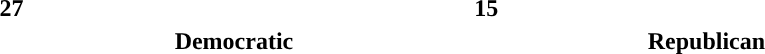<table style="width:50%">
<tr>
<td scope="row" colspan="3" style="text-align:center"></td>
</tr>
<tr>
<td scope="row" style="background:"><strong>27</strong></td>
<td style="background:"><strong>15</strong></td>
</tr>
<tr>
<td scope="row" style="text-align:center; color:"><strong>Democratic</strong></td>
<td style="text-align:center; color:"><strong>Republican</strong></td>
</tr>
</table>
